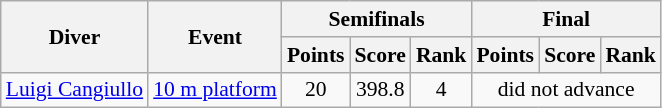<table class=wikitable style="font-size:90%">
<tr>
<th rowspan=2>Diver</th>
<th rowspan=2>Event</th>
<th colspan=3>Semifinals</th>
<th colspan=3>Final</th>
</tr>
<tr>
<th>Points</th>
<th>Score</th>
<th>Rank</th>
<th>Points</th>
<th>Score</th>
<th>Rank</th>
</tr>
<tr>
<td><a href='#'>Luigi Cangiullo</a></td>
<td><a href='#'>10 m platform</a></td>
<td align=center>20</td>
<td align=center>398.8</td>
<td align=center>4</td>
<td align=center colspan=3>did not advance</td>
</tr>
</table>
